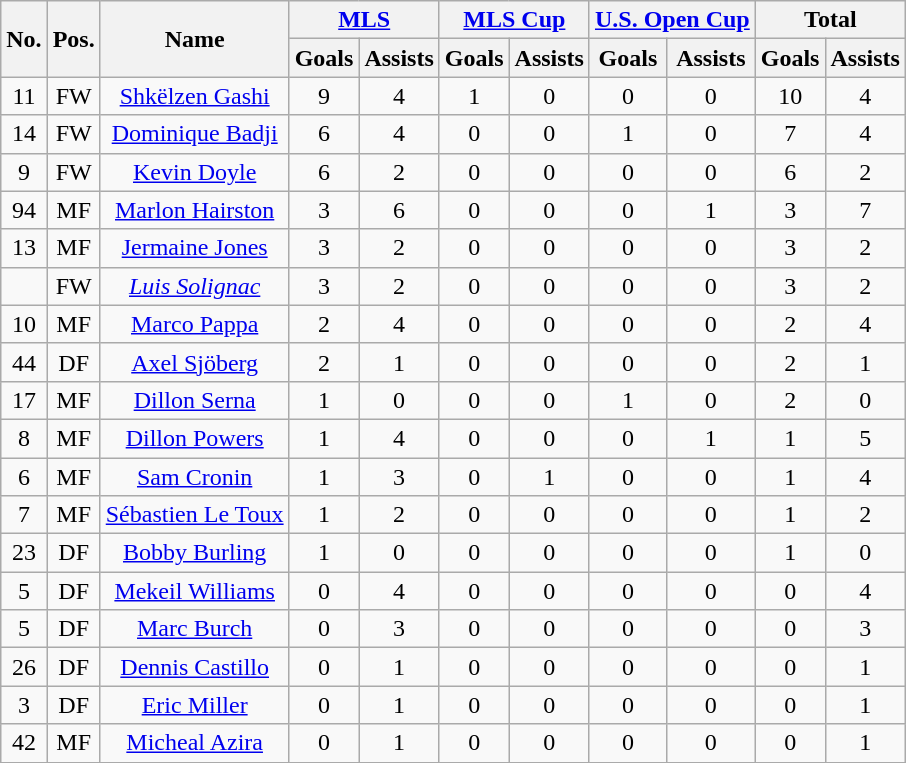<table class="wikitable sortable" style="text-align: center;">
<tr>
<th rowspan="2">No.</th>
<th rowspan="2">Pos.</th>
<th rowspan="2">Name</th>
<th colspan="2"><a href='#'>MLS</a></th>
<th colspan="2"><a href='#'>MLS Cup</a></th>
<th colspan="2"><a href='#'>U.S. Open Cup</a></th>
<th colspan="2"><strong>Total</strong></th>
</tr>
<tr>
<th>Goals</th>
<th>Assists</th>
<th>Goals</th>
<th>Assists</th>
<th>Goals</th>
<th>Assists</th>
<th>Goals</th>
<th>Assists</th>
</tr>
<tr>
<td>11</td>
<td>FW</td>
<td><a href='#'>Shkëlzen Gashi</a></td>
<td>9</td>
<td>4</td>
<td>1</td>
<td>0</td>
<td>0</td>
<td>0</td>
<td>10</td>
<td>4</td>
</tr>
<tr>
<td>14</td>
<td>FW</td>
<td><a href='#'>Dominique Badji</a></td>
<td>6</td>
<td>4</td>
<td>0</td>
<td>0</td>
<td>1</td>
<td>0</td>
<td>7</td>
<td>4</td>
</tr>
<tr>
<td>9</td>
<td>FW</td>
<td><a href='#'>Kevin Doyle</a></td>
<td>6</td>
<td>2</td>
<td>0</td>
<td>0</td>
<td>0</td>
<td>0</td>
<td>6</td>
<td>2</td>
</tr>
<tr>
<td>94</td>
<td>MF</td>
<td><a href='#'>Marlon Hairston</a></td>
<td>3</td>
<td>6</td>
<td>0</td>
<td>0</td>
<td>0</td>
<td>1</td>
<td>3</td>
<td>7</td>
</tr>
<tr>
<td>13</td>
<td>MF</td>
<td><a href='#'>Jermaine Jones</a></td>
<td>3</td>
<td>2</td>
<td>0</td>
<td>0</td>
<td>0</td>
<td>0</td>
<td>3</td>
<td>2</td>
</tr>
<tr>
<td></td>
<td>FW</td>
<td><em><a href='#'>Luis Solignac</a></em></td>
<td>3</td>
<td>2</td>
<td>0</td>
<td>0</td>
<td>0</td>
<td>0</td>
<td>3</td>
<td>2</td>
</tr>
<tr>
<td>10</td>
<td>MF</td>
<td><a href='#'>Marco Pappa</a></td>
<td>2</td>
<td>4</td>
<td>0</td>
<td>0</td>
<td>0</td>
<td>0</td>
<td>2</td>
<td>4</td>
</tr>
<tr>
<td>44</td>
<td>DF</td>
<td><a href='#'>Axel Sjöberg</a></td>
<td>2</td>
<td>1</td>
<td>0</td>
<td>0</td>
<td>0</td>
<td>0</td>
<td>2</td>
<td>1</td>
</tr>
<tr>
<td>17</td>
<td>MF</td>
<td><a href='#'>Dillon Serna</a></td>
<td>1</td>
<td>0</td>
<td>0</td>
<td>0</td>
<td>1</td>
<td>0</td>
<td>2</td>
<td>0</td>
</tr>
<tr>
<td>8</td>
<td>MF</td>
<td><a href='#'>Dillon Powers</a></td>
<td>1</td>
<td>4</td>
<td>0</td>
<td>0</td>
<td>0</td>
<td>1</td>
<td>1</td>
<td>5</td>
</tr>
<tr>
<td>6</td>
<td>MF</td>
<td><a href='#'>Sam Cronin</a></td>
<td>1</td>
<td>3</td>
<td>0</td>
<td>1</td>
<td>0</td>
<td>0</td>
<td>1</td>
<td>4</td>
</tr>
<tr>
<td>7</td>
<td>MF</td>
<td><a href='#'>Sébastien Le Toux</a></td>
<td>1</td>
<td>2</td>
<td>0</td>
<td>0</td>
<td>0</td>
<td>0</td>
<td>1</td>
<td>2</td>
</tr>
<tr>
<td>23</td>
<td>DF</td>
<td><a href='#'>Bobby Burling</a></td>
<td>1</td>
<td>0</td>
<td>0</td>
<td>0</td>
<td>0</td>
<td>0</td>
<td>1</td>
<td>0</td>
</tr>
<tr>
<td>5</td>
<td>DF</td>
<td><a href='#'>Mekeil Williams</a></td>
<td>0</td>
<td>4</td>
<td>0</td>
<td>0</td>
<td>0</td>
<td>0</td>
<td>0</td>
<td>4</td>
</tr>
<tr>
<td>5</td>
<td>DF</td>
<td><a href='#'>Marc Burch</a></td>
<td>0</td>
<td>3</td>
<td>0</td>
<td>0</td>
<td>0</td>
<td>0</td>
<td>0</td>
<td>3</td>
</tr>
<tr>
<td>26</td>
<td>DF</td>
<td><a href='#'>Dennis Castillo</a></td>
<td>0</td>
<td>1</td>
<td>0</td>
<td>0</td>
<td>0</td>
<td>0</td>
<td>0</td>
<td>1</td>
</tr>
<tr>
<td>3</td>
<td>DF</td>
<td><a href='#'>Eric Miller</a></td>
<td>0</td>
<td>1</td>
<td>0</td>
<td>0</td>
<td>0</td>
<td>0</td>
<td>0</td>
<td>1</td>
</tr>
<tr>
<td>42</td>
<td>MF</td>
<td><a href='#'>Micheal Azira</a></td>
<td>0</td>
<td>1</td>
<td>0</td>
<td>0</td>
<td>0</td>
<td>0</td>
<td>0</td>
<td>1</td>
</tr>
<tr>
</tr>
</table>
